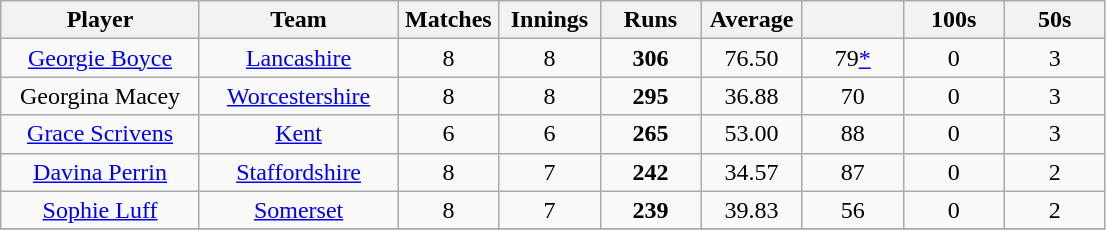<table class="wikitable" style="text-align:center;">
<tr>
<th width=125>Player</th>
<th width=125>Team</th>
<th width=60>Matches</th>
<th width=60>Innings</th>
<th width=60>Runs</th>
<th width=60>Average</th>
<th width=60></th>
<th width=60>100s</th>
<th width=60>50s</th>
</tr>
<tr>
<td><a href='#'>Georgie Boyce</a></td>
<td><a href='#'>Lancashire</a></td>
<td>8</td>
<td>8</td>
<td><strong>306</strong></td>
<td>76.50</td>
<td>79<a href='#'>*</a></td>
<td>0</td>
<td>3</td>
</tr>
<tr>
<td>Georgina Macey</td>
<td><a href='#'>Worcestershire</a></td>
<td>8</td>
<td>8</td>
<td><strong>295</strong></td>
<td>36.88</td>
<td>70</td>
<td>0</td>
<td>3</td>
</tr>
<tr>
<td><a href='#'>Grace Scrivens</a></td>
<td><a href='#'>Kent</a></td>
<td>6</td>
<td>6</td>
<td><strong>265</strong></td>
<td>53.00</td>
<td>88</td>
<td>0</td>
<td>3</td>
</tr>
<tr>
<td><a href='#'>Davina Perrin</a></td>
<td><a href='#'>Staffordshire</a></td>
<td>8</td>
<td>7</td>
<td><strong>242</strong></td>
<td>34.57</td>
<td>87</td>
<td>0</td>
<td>2</td>
</tr>
<tr>
<td><a href='#'>Sophie Luff</a></td>
<td><a href='#'>Somerset</a></td>
<td>8</td>
<td>7</td>
<td><strong>239</strong></td>
<td>39.83</td>
<td>56</td>
<td>0</td>
<td>2</td>
</tr>
<tr>
</tr>
</table>
